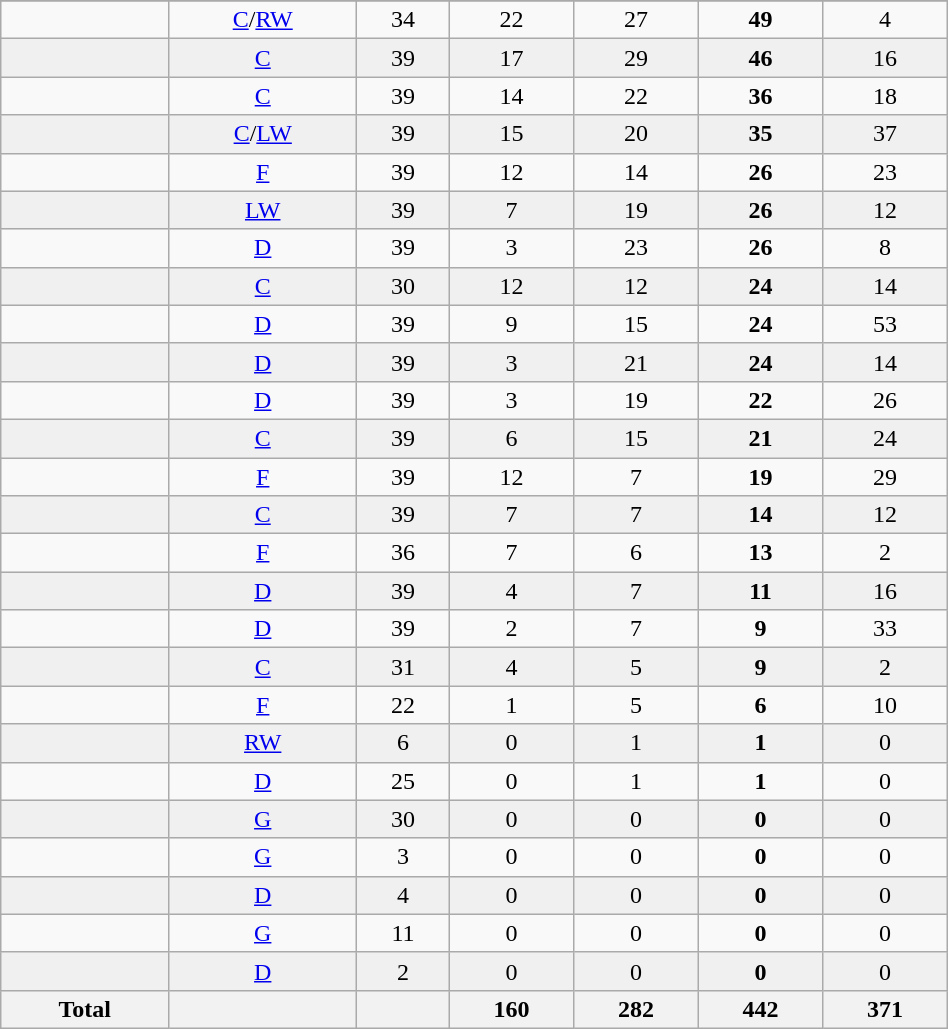<table class="wikitable sortable" width ="50%">
<tr align="center">
</tr>
<tr align="center" bgcolor="">
<td></td>
<td><a href='#'>C</a>/<a href='#'>RW</a></td>
<td>34</td>
<td>22</td>
<td>27</td>
<td><strong>49</strong></td>
<td>4</td>
</tr>
<tr align="center" bgcolor="f0f0f0">
<td></td>
<td><a href='#'>C</a></td>
<td>39</td>
<td>17</td>
<td>29</td>
<td><strong>46</strong></td>
<td>16</td>
</tr>
<tr align="center" bgcolor="">
<td></td>
<td><a href='#'>C</a></td>
<td>39</td>
<td>14</td>
<td>22</td>
<td><strong>36</strong></td>
<td>18</td>
</tr>
<tr align="center" bgcolor="f0f0f0">
<td></td>
<td><a href='#'>C</a>/<a href='#'>LW</a></td>
<td>39</td>
<td>15</td>
<td>20</td>
<td><strong>35</strong></td>
<td>37</td>
</tr>
<tr align="center" bgcolor="">
<td></td>
<td><a href='#'>F</a></td>
<td>39</td>
<td>12</td>
<td>14</td>
<td><strong>26</strong></td>
<td>23</td>
</tr>
<tr align="center" bgcolor="f0f0f0">
<td></td>
<td><a href='#'>LW</a></td>
<td>39</td>
<td>7</td>
<td>19</td>
<td><strong>26</strong></td>
<td>12</td>
</tr>
<tr align="center" bgcolor="">
<td></td>
<td><a href='#'>D</a></td>
<td>39</td>
<td>3</td>
<td>23</td>
<td><strong>26</strong></td>
<td>8</td>
</tr>
<tr align="center" bgcolor="f0f0f0">
<td></td>
<td><a href='#'>C</a></td>
<td>30</td>
<td>12</td>
<td>12</td>
<td><strong>24</strong></td>
<td>14</td>
</tr>
<tr align="center" bgcolor="">
<td></td>
<td><a href='#'>D</a></td>
<td>39</td>
<td>9</td>
<td>15</td>
<td><strong>24</strong></td>
<td>53</td>
</tr>
<tr align="center" bgcolor="f0f0f0">
<td></td>
<td><a href='#'>D</a></td>
<td>39</td>
<td>3</td>
<td>21</td>
<td><strong>24</strong></td>
<td>14</td>
</tr>
<tr align="center" bgcolor="">
<td></td>
<td><a href='#'>D</a></td>
<td>39</td>
<td>3</td>
<td>19</td>
<td><strong>22</strong></td>
<td>26</td>
</tr>
<tr align="center" bgcolor="f0f0f0">
<td></td>
<td><a href='#'>C</a></td>
<td>39</td>
<td>6</td>
<td>15</td>
<td><strong>21</strong></td>
<td>24</td>
</tr>
<tr align="center" bgcolor="">
<td></td>
<td><a href='#'>F</a></td>
<td>39</td>
<td>12</td>
<td>7</td>
<td><strong>19</strong></td>
<td>29</td>
</tr>
<tr align="center" bgcolor="f0f0f0">
<td></td>
<td><a href='#'>C</a></td>
<td>39</td>
<td>7</td>
<td>7</td>
<td><strong>14</strong></td>
<td>12</td>
</tr>
<tr align="center" bgcolor="">
<td></td>
<td><a href='#'>F</a></td>
<td>36</td>
<td>7</td>
<td>6</td>
<td><strong>13</strong></td>
<td>2</td>
</tr>
<tr align="center" bgcolor="f0f0f0">
<td></td>
<td><a href='#'>D</a></td>
<td>39</td>
<td>4</td>
<td>7</td>
<td><strong>11</strong></td>
<td>16</td>
</tr>
<tr align="center" bgcolor="">
<td></td>
<td><a href='#'>D</a></td>
<td>39</td>
<td>2</td>
<td>7</td>
<td><strong>9</strong></td>
<td>33</td>
</tr>
<tr align="center" bgcolor="f0f0f0">
<td></td>
<td><a href='#'>C</a></td>
<td>31</td>
<td>4</td>
<td>5</td>
<td><strong>9</strong></td>
<td>2</td>
</tr>
<tr align="center" bgcolor="">
<td></td>
<td><a href='#'>F</a></td>
<td>22</td>
<td>1</td>
<td>5</td>
<td><strong>6</strong></td>
<td>10</td>
</tr>
<tr align="center" bgcolor="f0f0f0">
<td></td>
<td><a href='#'>RW</a></td>
<td>6</td>
<td>0</td>
<td>1</td>
<td><strong>1</strong></td>
<td>0</td>
</tr>
<tr align="center" bgcolor="">
<td></td>
<td><a href='#'>D</a></td>
<td>25</td>
<td>0</td>
<td>1</td>
<td><strong>1</strong></td>
<td>0</td>
</tr>
<tr align="center" bgcolor="f0f0f0">
<td></td>
<td><a href='#'>G</a></td>
<td>30</td>
<td>0</td>
<td>0</td>
<td><strong>0</strong></td>
<td>0</td>
</tr>
<tr align="center" bgcolor="">
<td></td>
<td><a href='#'>G</a></td>
<td>3</td>
<td>0</td>
<td>0</td>
<td><strong>0</strong></td>
<td>0</td>
</tr>
<tr align="center" bgcolor="f0f0f0">
<td></td>
<td><a href='#'>D</a></td>
<td>4</td>
<td>0</td>
<td>0</td>
<td><strong>0</strong></td>
<td>0</td>
</tr>
<tr align="center" bgcolor="">
<td></td>
<td><a href='#'>G</a></td>
<td>11</td>
<td>0</td>
<td>0</td>
<td><strong>0</strong></td>
<td>0</td>
</tr>
<tr align="center" bgcolor="f0f0f0">
<td></td>
<td><a href='#'>D</a></td>
<td>2</td>
<td>0</td>
<td>0</td>
<td><strong>0</strong></td>
<td>0</td>
</tr>
<tr>
<th>Total</th>
<th></th>
<th></th>
<th>160</th>
<th>282</th>
<th>442</th>
<th>371</th>
</tr>
</table>
